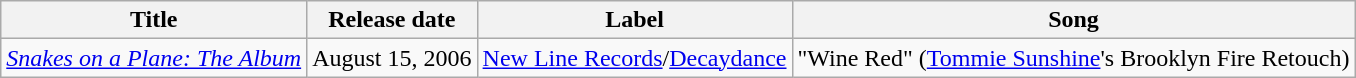<table class="wikitable">
<tr>
<th>Title</th>
<th>Release date</th>
<th>Label</th>
<th>Song</th>
</tr>
<tr>
<td><em><a href='#'>Snakes on a Plane: The Album</a></em></td>
<td>August 15, 2006</td>
<td><a href='#'>New Line Records</a>/<a href='#'>Decaydance</a></td>
<td>"Wine Red" (<a href='#'>Tommie Sunshine</a>'s Brooklyn Fire Retouch)</td>
</tr>
</table>
